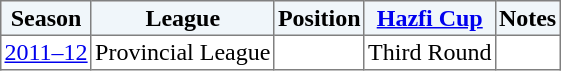<table border="1" cellpadding="2" style="border-collapse:collapse; text-align:center; font-size:normal;">
<tr style="background:#f0f6fa;">
<th>Season</th>
<th>League</th>
<th>Position</th>
<th><a href='#'>Hazfi Cup</a></th>
<th>Notes</th>
</tr>
<tr>
<td><a href='#'>2011–12</a></td>
<td>Provincial League</td>
<td></td>
<td>Third Round</td>
<td></td>
</tr>
</table>
